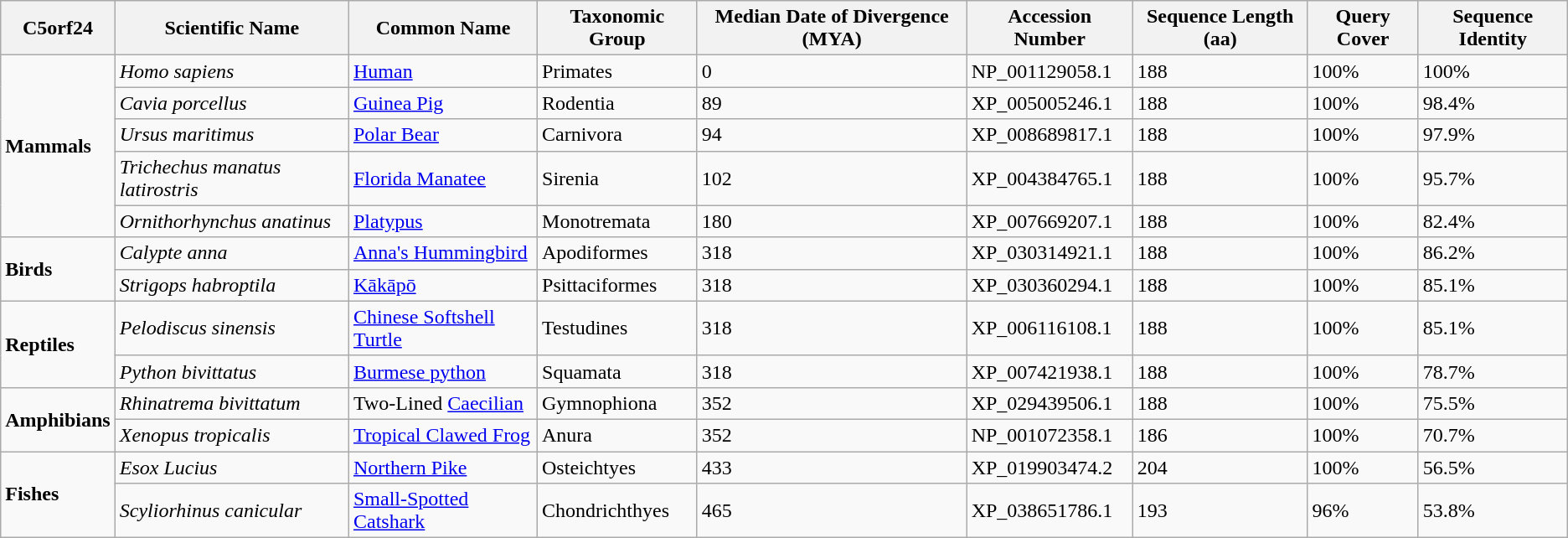<table class="wikitable">
<tr>
<th>C5orf24</th>
<th>Scientific Name</th>
<th>Common Name</th>
<th>Taxonomic Group</th>
<th>Median Date of Divergence (MYA)</th>
<th>Accession Number</th>
<th>Sequence Length (aa)</th>
<th>Query Cover</th>
<th>Sequence Identity</th>
</tr>
<tr>
<td rowspan="5"><strong>Mammals</strong></td>
<td><em>Homo sapiens</em></td>
<td><a href='#'>Human</a></td>
<td>Primates</td>
<td>0</td>
<td>NP_001129058.1</td>
<td>188</td>
<td>100%</td>
<td>100%</td>
</tr>
<tr>
<td><em>Cavia porcellus</em></td>
<td><a href='#'>Guinea Pig</a></td>
<td>Rodentia</td>
<td>89</td>
<td>XP_005005246.1</td>
<td>188</td>
<td>100%</td>
<td>98.4%</td>
</tr>
<tr>
<td><em>Ursus maritimus</em></td>
<td><a href='#'>Polar Bear</a></td>
<td>Carnivora</td>
<td>94</td>
<td>XP_008689817.1</td>
<td>188</td>
<td>100%</td>
<td>97.9%</td>
</tr>
<tr>
<td><em>Trichechus manatus latirostris</em></td>
<td><a href='#'>Florida Manatee</a></td>
<td>Sirenia</td>
<td>102</td>
<td>XP_004384765.1</td>
<td>188</td>
<td>100%</td>
<td>95.7%</td>
</tr>
<tr>
<td><em>Ornithorhynchus anatinus</em></td>
<td><a href='#'>Platypus</a></td>
<td>Monotremata</td>
<td>180</td>
<td>XP_007669207.1</td>
<td>188</td>
<td>100%</td>
<td>82.4%</td>
</tr>
<tr>
<td rowspan="2"><strong>Birds</strong></td>
<td><em>Calypte anna</em></td>
<td><a href='#'>Anna's Hummingbird</a></td>
<td>Apodiformes</td>
<td>318</td>
<td>XP_030314921.1</td>
<td>188</td>
<td>100%</td>
<td>86.2%</td>
</tr>
<tr>
<td><em>Strigops habroptila</em></td>
<td><a href='#'>Kākāpō</a></td>
<td>Psittaciformes</td>
<td>318</td>
<td>XP_030360294.1</td>
<td>188</td>
<td>100%</td>
<td>85.1%</td>
</tr>
<tr>
<td rowspan="2"><strong>Reptiles</strong></td>
<td><em>Pelodiscus sinensis</em></td>
<td><a href='#'>Chinese Softshell Turtle</a></td>
<td>Testudines</td>
<td>318</td>
<td>XP_006116108.1</td>
<td>188</td>
<td>100%</td>
<td>85.1%</td>
</tr>
<tr>
<td><em>Python bivittatus</em></td>
<td><a href='#'>Burmese python</a></td>
<td>Squamata</td>
<td>318</td>
<td>XP_007421938.1</td>
<td>188</td>
<td>100%</td>
<td>78.7%</td>
</tr>
<tr>
<td rowspan="2"><strong>Amphibians</strong></td>
<td><em>Rhinatrema bivittatum</em></td>
<td>Two-Lined <a href='#'>Caecilian</a></td>
<td>Gymnophiona</td>
<td>352</td>
<td>XP_029439506.1</td>
<td>188</td>
<td>100%</td>
<td>75.5%</td>
</tr>
<tr>
<td><em>Xenopus tropicalis</em></td>
<td><a href='#'>Tropical Clawed Frog</a></td>
<td>Anura</td>
<td>352</td>
<td>NP_001072358.1</td>
<td>186</td>
<td>100%</td>
<td>70.7%</td>
</tr>
<tr>
<td rowspan="2"><strong>Fishes</strong></td>
<td><em>Esox Lucius</em></td>
<td><a href='#'>Northern Pike</a></td>
<td>Osteichtyes</td>
<td>433</td>
<td>XP_019903474.2</td>
<td>204</td>
<td>100%</td>
<td>56.5%</td>
</tr>
<tr>
<td><em>Scyliorhinus canicular</em></td>
<td><a href='#'>Small-Spotted Catshark</a></td>
<td>Chondrichthyes</td>
<td>465</td>
<td>XP_038651786.1</td>
<td>193</td>
<td>96%</td>
<td>53.8%</td>
</tr>
</table>
